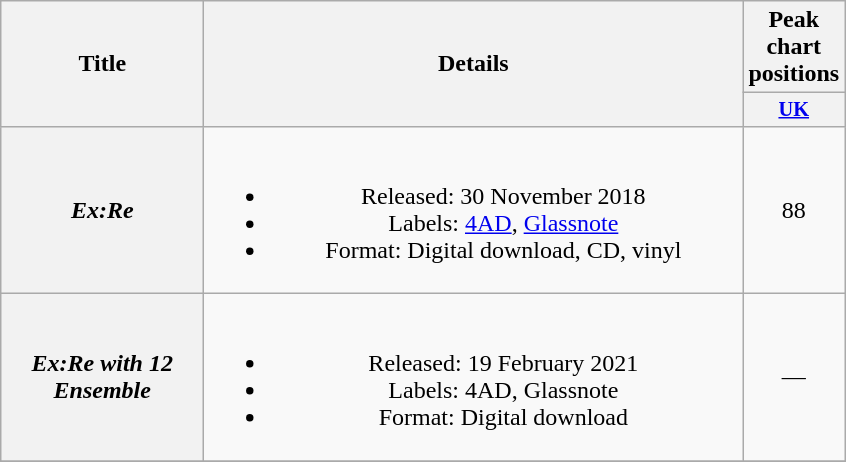<table class="wikitable plainrowheaders" style="text-align:center;">
<tr>
<th scope="col" rowspan="2" style="width:8em;">Title</th>
<th scope="col" rowspan="2" style="width:22em;">Details</th>
<th scope="col" colspan="2">Peak<br>chart<br>positions</th>
</tr>
<tr>
<th scope="col" style="width:3em;font-size:85%;"><a href='#'>UK</a><br></th>
</tr>
<tr>
<th scope="row"><em>Ex:Re</em></th>
<td><br><ul><li>Released: 30 November 2018</li><li>Labels: <a href='#'>4AD</a>, <a href='#'>Glassnote</a></li><li>Format: Digital download, CD, vinyl</li></ul></td>
<td>88</td>
</tr>
<tr>
<th scope="row"><em>Ex:Re with 12 Ensemble</em></th>
<td><br><ul><li>Released: 19 February 2021</li><li>Labels: 4AD, Glassnote</li><li>Format: Digital download</li></ul></td>
<td>—</td>
</tr>
<tr>
</tr>
</table>
